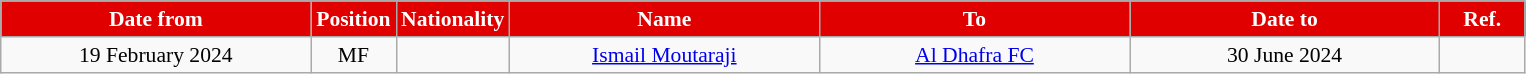<table class="wikitable" style="text-align:center; font-size:90%; ">
<tr>
<th style="background:#E00000; color:white; width:200px;">Date from</th>
<th style="background:#E00000; color:white; width:50px;">Position</th>
<th style="background:#E00000; color:white; width:50px;">Nationality</th>
<th style="background:#E00000; color:white; width:200px;">Name</th>
<th style="background:#E00000; color:white; width:200px;">To</th>
<th style="background:#E00000; color:white; width:200px;">Date to</th>
<th style="background:#E00000; color:white; width:50px;">Ref.</th>
</tr>
<tr>
<td>19 February 2024</td>
<td>MF</td>
<td></td>
<td><a href='#'>Ismail Moutaraji</a></td>
<td> <a href='#'>Al Dhafra FC</a></td>
<td>30 June 2024</td>
<td></td>
</tr>
</table>
